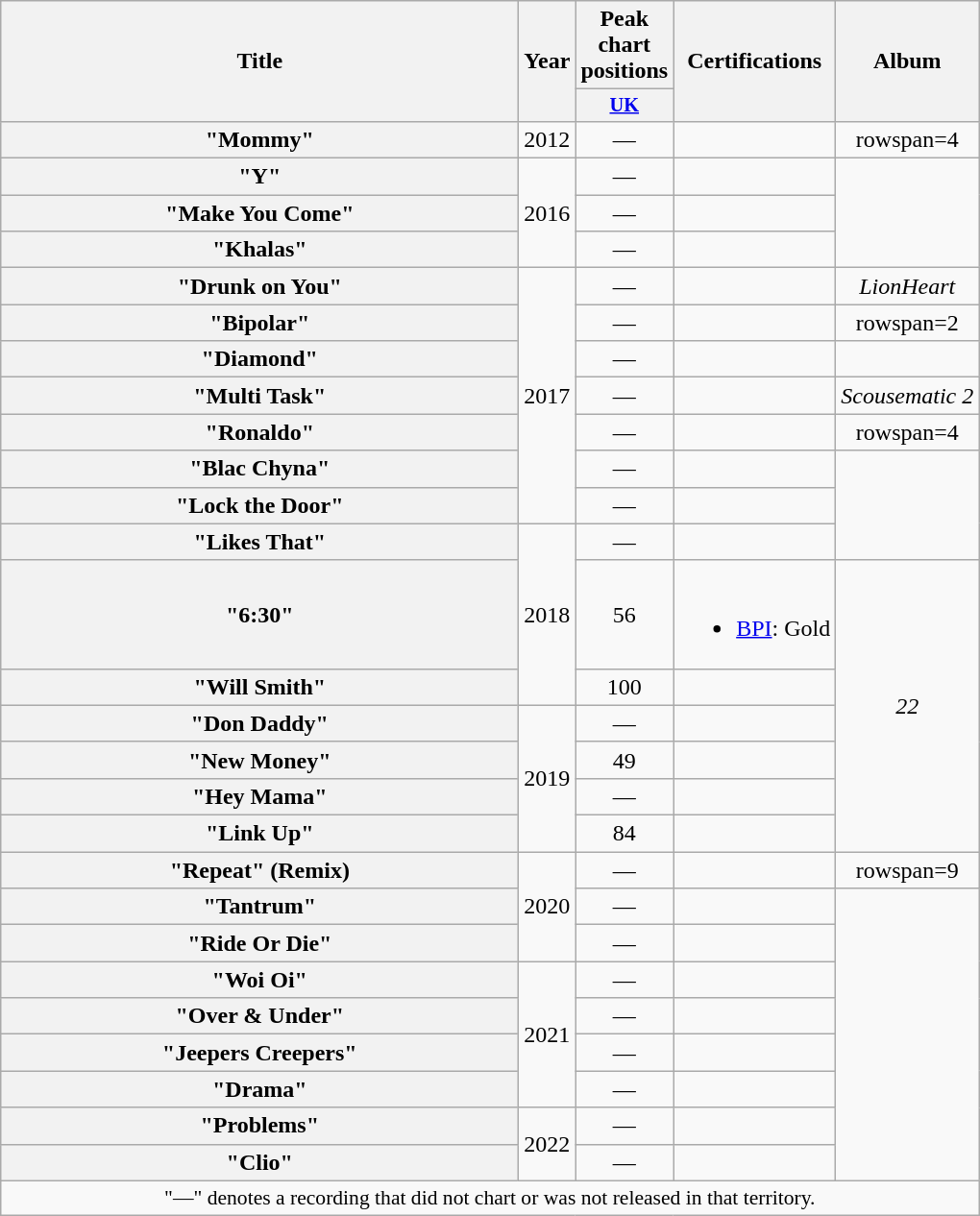<table class="wikitable plainrowheaders" style="text-align:center;">
<tr>
<th scope="col" rowspan="2" style="width:22em;">Title</th>
<th scope="col" rowspan="2">Year</th>
<th scope="col" colspan="1">Peak chart positions</th>
<th scope="col" rowspan="2">Certifications</th>
<th scope="col" rowspan="2">Album</th>
</tr>
<tr>
<th scope="col" style="width:3em;font-size:85%;"><a href='#'>UK</a><br></th>
</tr>
<tr>
<th scope="row">"Mommy"<br></th>
<td>2012</td>
<td>—</td>
<td></td>
<td>rowspan=4 </td>
</tr>
<tr>
<th scope="row">"Y"<br></th>
<td rowspan=3>2016</td>
<td>—</td>
<td></td>
</tr>
<tr>
<th scope="row">"Make You Come"<br></th>
<td>—</td>
<td></td>
</tr>
<tr>
<th scope="row">"Khalas"<br></th>
<td>—</td>
<td></td>
</tr>
<tr>
<th scope="row">"Drunk on You"</th>
<td rowspan=7>2017</td>
<td>—</td>
<td></td>
<td><em>LionHeart</em></td>
</tr>
<tr>
<th scope="row">"Bipolar"<br></th>
<td>—</td>
<td></td>
<td>rowspan=2 </td>
</tr>
<tr>
<th scope="row">"Diamond"<br></th>
<td>—</td>
<td></td>
</tr>
<tr>
<th scope="row">"Multi Task"<br></th>
<td>—</td>
<td></td>
<td><em>Scousematic 2</em></td>
</tr>
<tr>
<th scope="row">"Ronaldo"</th>
<td>—</td>
<td></td>
<td>rowspan=4 </td>
</tr>
<tr>
<th scope="row">"Blac Chyna"</th>
<td>—</td>
<td></td>
</tr>
<tr>
<th scope="row">"Lock the Door"</th>
<td>—</td>
<td></td>
</tr>
<tr>
<th scope="row">"Likes That"</th>
<td rowspan=3>2018</td>
<td>—</td>
<td></td>
</tr>
<tr>
<th scope="row">"6:30"<br></th>
<td>56</td>
<td><br><ul><li><a href='#'>BPI</a>: Gold</li></ul></td>
<td rowspan=6><em>22</em></td>
</tr>
<tr>
<th scope="row">"Will Smith"<br></th>
<td>100</td>
<td></td>
</tr>
<tr>
<th scope="row">"Don Daddy"</th>
<td rowspan=4>2019</td>
<td>—</td>
<td></td>
</tr>
<tr>
<th scope="row">"New Money"<br></th>
<td>49</td>
<td></td>
</tr>
<tr>
<th scope="row">"Hey Mama"<br></th>
<td>—</td>
<td></td>
</tr>
<tr>
<th scope="row">"Link Up"<br></th>
<td>84</td>
<td></td>
</tr>
<tr>
<th scope="row">"Repeat" (Remix)<br></th>
<td rowspan=3>2020</td>
<td>—</td>
<td></td>
<td>rowspan=9 </td>
</tr>
<tr>
<th scope="row">"Tantrum"</th>
<td>—</td>
<td></td>
</tr>
<tr>
<th scope="row">"Ride Or Die"<br></th>
<td>—</td>
<td></td>
</tr>
<tr>
<th scope="row">"Woi Oi"<br></th>
<td rowspan=4>2021</td>
<td>—</td>
<td></td>
</tr>
<tr>
<th scope="row">"Over & Under"</th>
<td>—</td>
<td></td>
</tr>
<tr>
<th scope="row">"Jeepers Creepers"<br></th>
<td>—</td>
<td></td>
</tr>
<tr>
<th scope="row">"Drama"</th>
<td>—</td>
<td></td>
</tr>
<tr>
<th scope="row">"Problems"<br></th>
<td rowspan=2>2022</td>
<td>—</td>
<td></td>
</tr>
<tr>
<th scope="row">"Clio"<br></th>
<td>—</td>
<td></td>
</tr>
<tr>
<td colspan="6" style="font-size:90%">"—" denotes a recording that did not chart or was not released in that territory.</td>
</tr>
</table>
